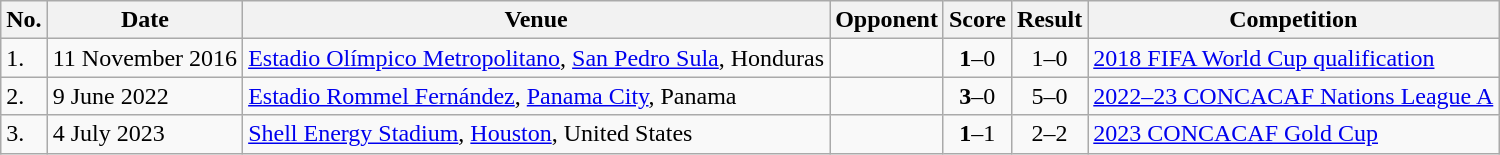<table class="wikitable plainrowheaders sortable">
<tr>
<th>No.</th>
<th>Date</th>
<th>Venue</th>
<th>Opponent</th>
<th>Score</th>
<th>Result</th>
<th>Competition</th>
</tr>
<tr>
<td>1.</td>
<td>11 November 2016</td>
<td><a href='#'>Estadio Olímpico Metropolitano</a>, <a href='#'>San Pedro Sula</a>, Honduras</td>
<td></td>
<td align=center><strong>1</strong>–0</td>
<td align=center>1–0</td>
<td><a href='#'>2018 FIFA World Cup qualification</a></td>
</tr>
<tr>
<td>2.</td>
<td>9 June 2022</td>
<td><a href='#'>Estadio Rommel Fernández</a>, <a href='#'>Panama City</a>, Panama</td>
<td></td>
<td align=center><strong>3</strong>–0</td>
<td align=center>5–0</td>
<td><a href='#'>2022–23 CONCACAF Nations League A</a></td>
</tr>
<tr>
<td>3.</td>
<td>4 July 2023</td>
<td><a href='#'>Shell Energy Stadium</a>, <a href='#'>Houston</a>, United States</td>
<td></td>
<td align=center><strong>1</strong>–1</td>
<td align=center>2–2</td>
<td><a href='#'>2023 CONCACAF Gold Cup</a></td>
</tr>
</table>
